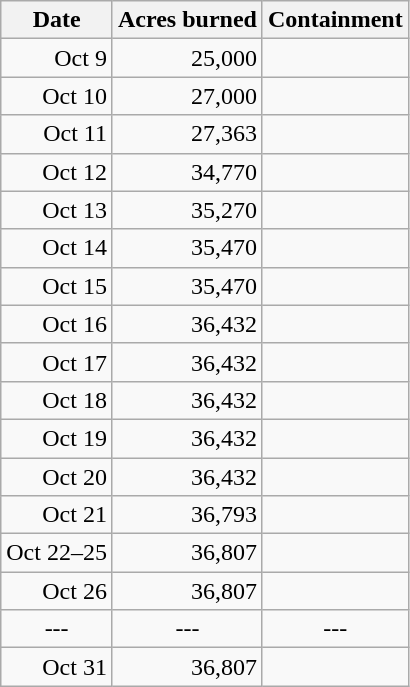<table class="wikitable" style="text-align: right;">
<tr>
<th>Date</th>
<th>Acres burned</th>
<th>Containment</th>
</tr>
<tr>
<td>Oct 9</td>
<td>25,000</td>
<td style="text-align: left;"></td>
</tr>
<tr>
<td>Oct 10</td>
<td>27,000</td>
<td style="text-align: left;"></td>
</tr>
<tr>
<td>Oct 11</td>
<td>27,363</td>
<td style="text-align: left;"></td>
</tr>
<tr>
<td>Oct 12</td>
<td>34,770</td>
<td style="text-align: left;"></td>
</tr>
<tr>
<td>Oct 13</td>
<td>35,270</td>
<td style="text-align: left;"></td>
</tr>
<tr>
<td>Oct 14</td>
<td>35,470</td>
<td style="text-align: left;"></td>
</tr>
<tr>
<td>Oct 15</td>
<td>35,470</td>
<td style="text-align: left;"></td>
</tr>
<tr>
<td>Oct 16</td>
<td>36,432</td>
<td style="text-align: left;"></td>
</tr>
<tr>
<td>Oct 17</td>
<td>36,432</td>
<td style="text-align: left;"></td>
</tr>
<tr>
<td>Oct 18</td>
<td>36,432</td>
<td style="text-align: left;"></td>
</tr>
<tr>
<td>Oct 19</td>
<td>36,432</td>
<td style="text-align: left;"></td>
</tr>
<tr>
<td>Oct 20</td>
<td>36,432</td>
<td style="text-align: left;"></td>
</tr>
<tr>
<td>Oct 21</td>
<td>36,793</td>
<td style="text-align: left;"></td>
</tr>
<tr>
<td>Oct 22–25</td>
<td>36,807</td>
<td style="text-align: left;"></td>
</tr>
<tr>
<td>Oct 26</td>
<td>36,807</td>
<td style="text-align: left;"></td>
</tr>
<tr>
<td style="text-align: center;">---</td>
<td style="text-align: center;">---</td>
<td style="text-align: center;">---</td>
</tr>
<tr>
<td>Oct 31</td>
<td>36,807</td>
<td style="text-align: left;"></td>
</tr>
</table>
